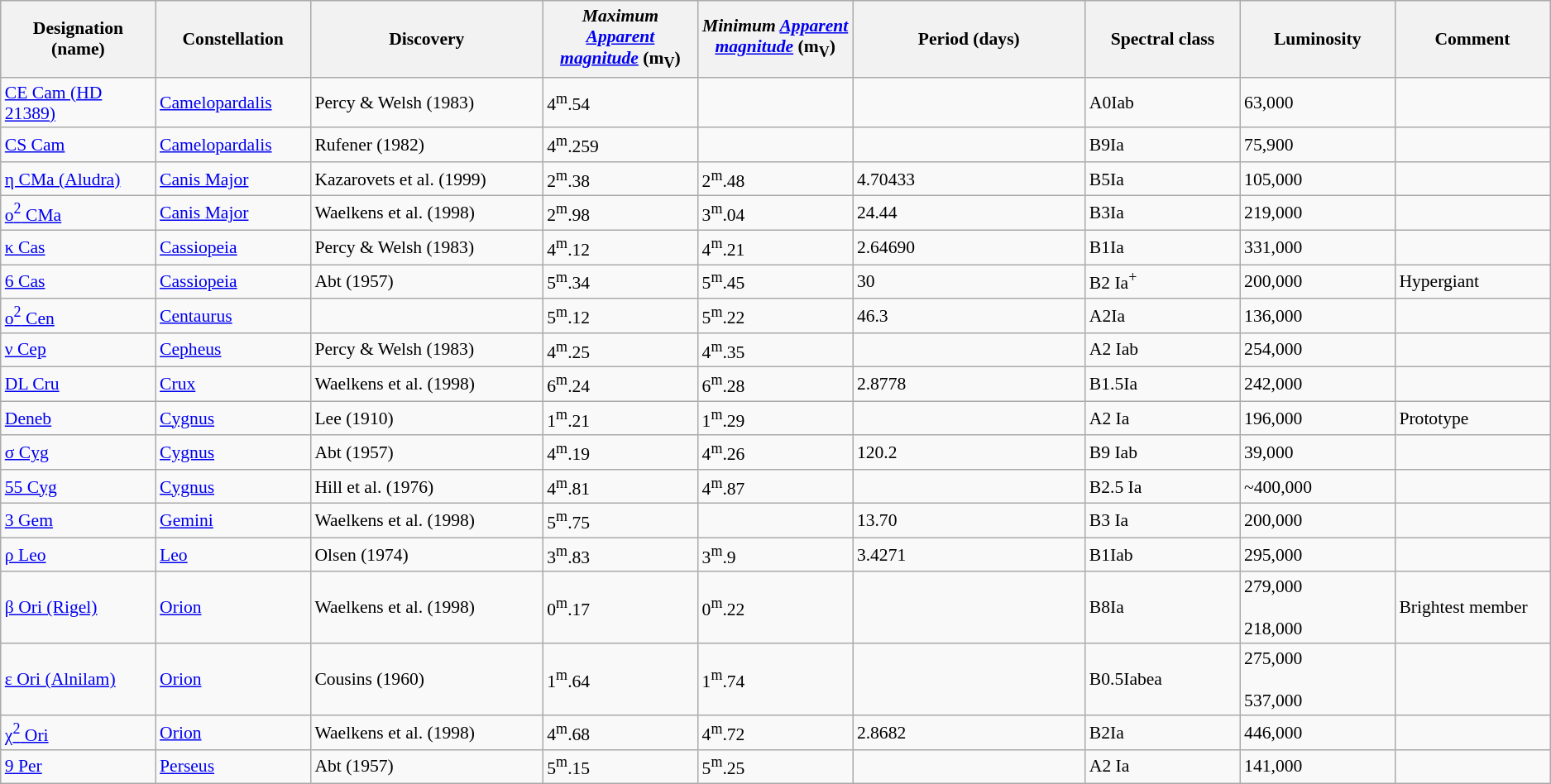<table class="wikitable sortable" style="font-size:90%;">
<tr style="background:#efefef;">
<th style="width:10%;"><strong>Designation (name)</strong></th>
<th style="width:10%;"><strong>Constellation</strong></th>
<th style="width:15%;"><strong>Discovery</strong></th>
<th style="width:10%;"><em>Maximum <a href='#'>Apparent magnitude</a></em> (m<sub>V</sub>)</th>
<th style="width:10%;"><em>Minimum <a href='#'>Apparent magnitude</a></em> (m<sub>V</sub>)</th>
<th style="width:15%;"><strong>Period</strong> (days)</th>
<th style="width:10%;"><strong>Spectral class</strong></th>
<th style="width:10%;"><strong>Luminosity</strong></th>
<th style="width:10%;"><strong>Comment</strong></th>
</tr>
<tr>
<td><a href='#'>CE Cam (HD 21389)</a></td>
<td><a href='#'>Camelopardalis</a></td>
<td>Percy & Welsh (1983)</td>
<td>4<sup>m</sup>.54</td>
<td></td>
<td></td>
<td>A0Iab</td>
<td>63,000</td>
<td> </td>
</tr>
<tr>
<td><a href='#'>CS Cam</a></td>
<td><a href='#'>Camelopardalis</a></td>
<td>Rufener (1982)</td>
<td>4<sup>m</sup>.259</td>
<td></td>
<td></td>
<td>B9Ia</td>
<td>75,900</td>
<td> </td>
</tr>
<tr>
<td><a href='#'>η CMa (Aludra)</a></td>
<td><a href='#'>Canis Major</a></td>
<td>Kazarovets et al. (1999)</td>
<td>2<sup>m</sup>.38</td>
<td>2<sup>m</sup>.48</td>
<td>4.70433</td>
<td>B5Ia</td>
<td>105,000</td>
<td> </td>
</tr>
<tr>
<td><a href='#'>ο<sup>2</sup> CMa</a></td>
<td><a href='#'>Canis Major</a></td>
<td>Waelkens et al. (1998)</td>
<td>2<sup>m</sup>.98</td>
<td>3<sup>m</sup>.04</td>
<td>24.44</td>
<td>B3Ia</td>
<td>219,000</td>
<td> </td>
</tr>
<tr>
<td><a href='#'>κ Cas</a></td>
<td><a href='#'>Cassiopeia</a></td>
<td>Percy & Welsh (1983)</td>
<td>4<sup>m</sup>.12</td>
<td>4<sup>m</sup>.21</td>
<td>2.64690</td>
<td>B1Ia</td>
<td>331,000</td>
<td> </td>
</tr>
<tr>
<td><a href='#'>6 Cas</a></td>
<td><a href='#'>Cassiopeia</a></td>
<td>Abt (1957)</td>
<td>5<sup>m</sup>.34</td>
<td>5<sup>m</sup>.45</td>
<td>30</td>
<td>B2 Ia<sup>+</sup></td>
<td>200,000</td>
<td>Hypergiant</td>
</tr>
<tr>
<td><a href='#'>ο<sup>2</sup> Cen</a></td>
<td><a href='#'>Centaurus</a></td>
<td></td>
<td>5<sup>m</sup>.12</td>
<td>5<sup>m</sup>.22</td>
<td>46.3</td>
<td>A2Ia</td>
<td>136,000</td>
<td> </td>
</tr>
<tr>
<td><a href='#'>ν Cep</a></td>
<td><a href='#'>Cepheus</a></td>
<td>Percy & Welsh (1983)</td>
<td>4<sup>m</sup>.25</td>
<td>4<sup>m</sup>.35</td>
<td></td>
<td>A2 Iab</td>
<td>254,000</td>
<td> </td>
</tr>
<tr>
<td><a href='#'>DL Cru</a></td>
<td><a href='#'>Crux</a></td>
<td>Waelkens et al. (1998)</td>
<td>6<sup>m</sup>.24</td>
<td>6<sup>m</sup>.28</td>
<td>2.8778</td>
<td>B1.5Ia</td>
<td>242,000</td>
<td> </td>
</tr>
<tr>
<td><a href='#'>Deneb</a></td>
<td><a href='#'>Cygnus</a></td>
<td>Lee (1910)</td>
<td>1<sup>m</sup>.21</td>
<td>1<sup>m</sup>.29</td>
<td></td>
<td>A2 Ia</td>
<td>196,000</td>
<td>Prototype</td>
</tr>
<tr>
<td><a href='#'>σ Cyg</a></td>
<td><a href='#'>Cygnus</a></td>
<td>Abt (1957)</td>
<td>4<sup>m</sup>.19</td>
<td>4<sup>m</sup>.26</td>
<td>120.2</td>
<td>B9 Iab</td>
<td>39,000</td>
<td> </td>
</tr>
<tr>
<td><a href='#'>55 Cyg</a></td>
<td><a href='#'>Cygnus</a></td>
<td>Hill et al. (1976)</td>
<td>4<sup>m</sup>.81</td>
<td>4<sup>m</sup>.87</td>
<td></td>
<td>B2.5 Ia</td>
<td>~400,000</td>
<td> </td>
</tr>
<tr>
<td><a href='#'>3 Gem</a></td>
<td><a href='#'>Gemini</a></td>
<td>Waelkens et al. (1998)</td>
<td>5<sup>m</sup>.75</td>
<td></td>
<td>13.70</td>
<td>B3 Ia</td>
<td>200,000</td>
<td> </td>
</tr>
<tr>
<td><a href='#'>ρ Leo</a></td>
<td><a href='#'>Leo</a></td>
<td>Olsen (1974)</td>
<td>3<sup>m</sup>.83</td>
<td>3<sup>m</sup>.9</td>
<td>3.4271</td>
<td>B1Iab</td>
<td>295,000</td>
<td> </td>
</tr>
<tr>
<td><a href='#'>β Ori (Rigel)</a></td>
<td><a href='#'>Orion</a></td>
<td>Waelkens et al. (1998)</td>
<td>0<sup>m</sup>.17</td>
<td>0<sup>m</sup>.22</td>
<td></td>
<td>B8Ia</td>
<td>279,000<br><br>218,000</td>
<td>Brightest member</td>
</tr>
<tr>
<td><a href='#'>ε Ori (Alnilam)</a></td>
<td><a href='#'>Orion</a></td>
<td>Cousins (1960)</td>
<td>1<sup>m</sup>.64</td>
<td>1<sup>m</sup>.74</td>
<td></td>
<td>B0.5Iabea</td>
<td>275,000<br><br>537,000</td>
<td> </td>
</tr>
<tr>
<td><a href='#'>χ<sup>2</sup> Ori</a></td>
<td><a href='#'>Orion</a></td>
<td>Waelkens et al. (1998)</td>
<td>4<sup>m</sup>.68</td>
<td>4<sup>m</sup>.72</td>
<td>2.8682</td>
<td>B2Ia</td>
<td>446,000</td>
<td> </td>
</tr>
<tr>
<td><a href='#'>9 Per</a></td>
<td><a href='#'>Perseus</a></td>
<td>Abt (1957)</td>
<td>5<sup>m</sup>.15</td>
<td>5<sup>m</sup>.25</td>
<td></td>
<td>A2 Ia</td>
<td>141,000</td>
<td> </td>
</tr>
</table>
